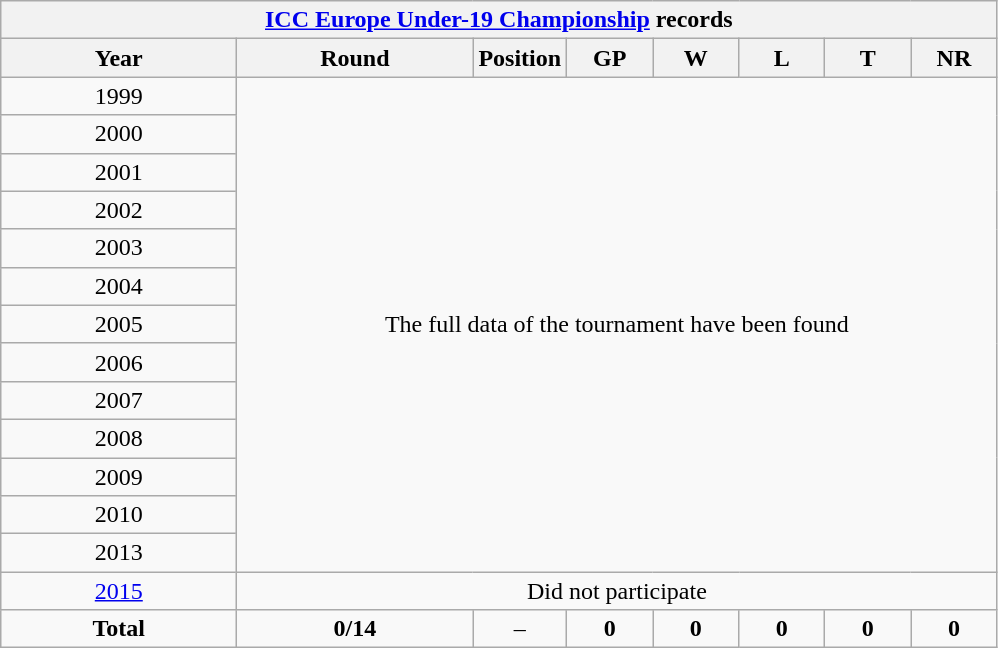<table class="wikitable" style="text-align: center; width=900px;">
<tr>
<th colspan=9><a href='#'>ICC Europe Under-19 Championship</a> records</th>
</tr>
<tr>
<th width=150>Year</th>
<th width=150>Round</th>
<th width=50>Position</th>
<th width=50>GP</th>
<th width=50>W</th>
<th width=50>L</th>
<th width=50>T</th>
<th width=50>NR</th>
</tr>
<tr>
<td> 1999</td>
<td rowspan=13 colspan=8>The full data of the tournament have been found</td>
</tr>
<tr>
<td> 2000</td>
</tr>
<tr>
<td> 2001</td>
</tr>
<tr>
<td> 2002</td>
</tr>
<tr>
<td> 2003</td>
</tr>
<tr>
<td> 2004</td>
</tr>
<tr>
<td> 2005</td>
</tr>
<tr>
<td> 2006</td>
</tr>
<tr>
<td> 2007</td>
</tr>
<tr>
<td> 2008</td>
</tr>
<tr>
<td> 2009</td>
</tr>
<tr>
<td> 2010</td>
</tr>
<tr>
<td> 2013</td>
</tr>
<tr>
<td> <a href='#'>2015</a></td>
<td colspan=8>Did not participate</td>
</tr>
<tr>
<td><strong>Total</strong></td>
<td><strong>0/14</strong></td>
<td>–</td>
<td><strong>0</strong></td>
<td><strong>0</strong></td>
<td><strong>0</strong></td>
<td><strong>0</strong></td>
<td><strong>0</strong></td>
</tr>
</table>
